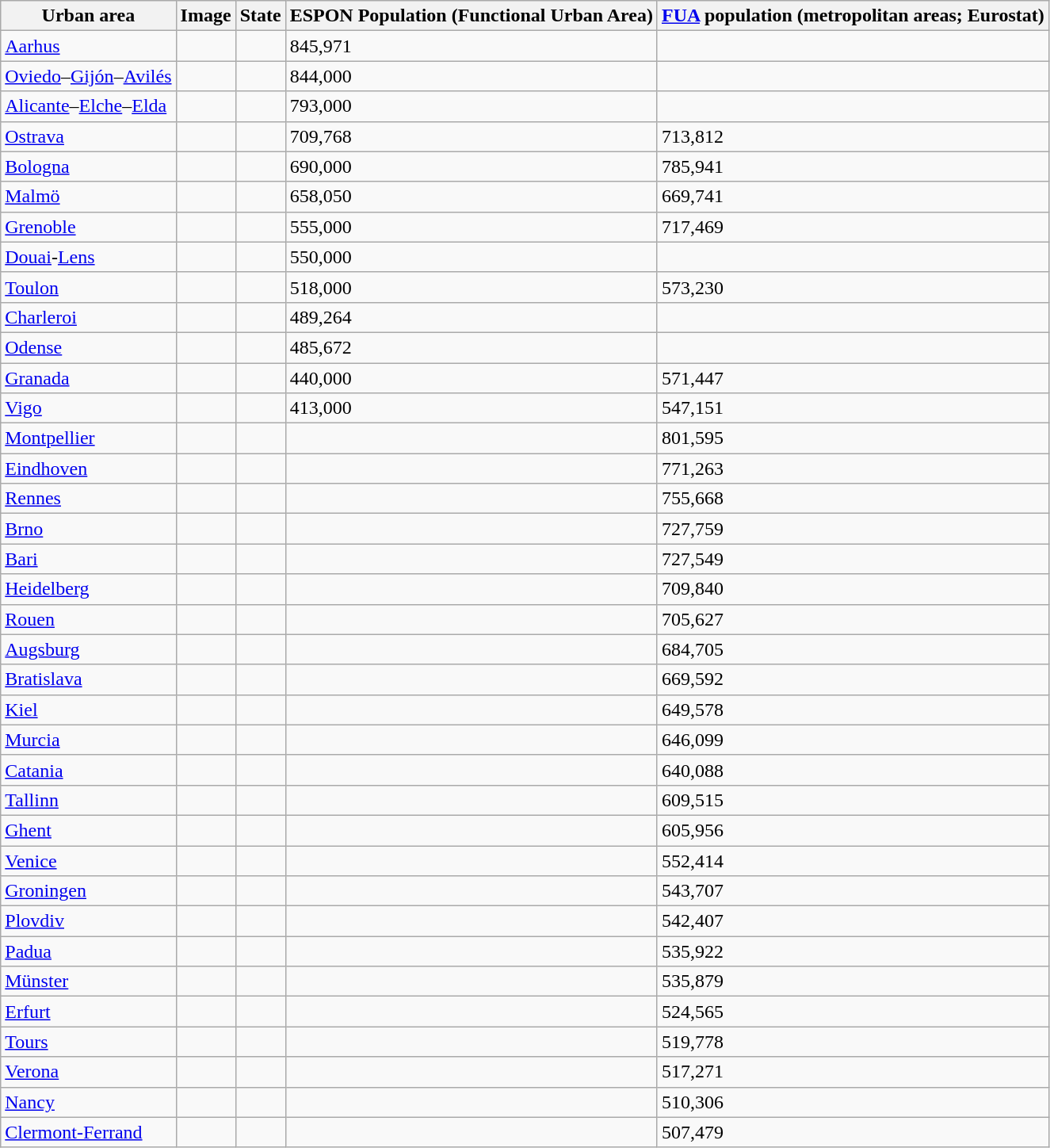<table class="wikitable sortable sticky-header mw-collapsible">
<tr>
<th>Urban area</th>
<th>Image</th>
<th>State</th>
<th data-sort-type="number">ESPON Population (Functional Urban Area)</th>
<th data-sort-type="number"><a href='#'>FUA</a> population (metropolitan areas; Eurostat)</th>
</tr>
<tr>
<td><a href='#'>Aarhus</a></td>
<td></td>
<td></td>
<td>845,971</td>
<td></td>
</tr>
<tr>
<td><a href='#'>Oviedo</a>–<a href='#'>Gijón</a>–<a href='#'>Avilés</a></td>
<td></td>
<td></td>
<td>844,000</td>
<td></td>
</tr>
<tr>
<td><a href='#'>Alicante</a>–<a href='#'>Elche</a>–<a href='#'>Elda</a></td>
<td></td>
<td></td>
<td>793,000</td>
<td></td>
</tr>
<tr>
<td><a href='#'>Ostrava</a></td>
<td></td>
<td></td>
<td>709,768</td>
<td>713,812 </td>
</tr>
<tr>
<td><a href='#'>Bologna</a></td>
<td></td>
<td></td>
<td>690,000</td>
<td>785,941 </td>
</tr>
<tr>
<td><a href='#'>Malmö</a></td>
<td></td>
<td></td>
<td>658,050</td>
<td>669,741 </td>
</tr>
<tr>
<td><a href='#'>Grenoble</a></td>
<td></td>
<td></td>
<td>555,000</td>
<td>717,469 </td>
</tr>
<tr>
<td><a href='#'>Douai</a>-<a href='#'>Lens</a></td>
<td></td>
<td></td>
<td>550,000</td>
<td></td>
</tr>
<tr>
<td><a href='#'>Toulon</a></td>
<td></td>
<td></td>
<td>518,000</td>
<td>573,230 </td>
</tr>
<tr>
<td><a href='#'>Charleroi</a></td>
<td></td>
<td></td>
<td>489,264</td>
<td></td>
</tr>
<tr>
<td><a href='#'>Odense</a></td>
<td></td>
<td></td>
<td>485,672</td>
<td></td>
</tr>
<tr>
<td><a href='#'>Granada</a></td>
<td></td>
<td></td>
<td>440,000</td>
<td>571,447 </td>
</tr>
<tr>
<td><a href='#'>Vigo</a></td>
<td></td>
<td></td>
<td>413,000</td>
<td>547,151 </td>
</tr>
<tr>
<td><a href='#'>Montpellier</a></td>
<td></td>
<td></td>
<td></td>
<td>801,595 </td>
</tr>
<tr>
<td><a href='#'>Eindhoven</a></td>
<td></td>
<td></td>
<td></td>
<td>771,263 </td>
</tr>
<tr>
<td><a href='#'>Rennes</a></td>
<td></td>
<td></td>
<td></td>
<td>755,668 </td>
</tr>
<tr>
<td><a href='#'>Brno</a></td>
<td></td>
<td></td>
<td></td>
<td>727,759 </td>
</tr>
<tr>
<td><a href='#'>Bari</a></td>
<td></td>
<td></td>
<td></td>
<td>727,549 </td>
</tr>
<tr>
<td><a href='#'>Heidelberg</a></td>
<td></td>
<td></td>
<td></td>
<td>709,840 </td>
</tr>
<tr>
<td><a href='#'>Rouen</a></td>
<td></td>
<td></td>
<td></td>
<td>705,627 </td>
</tr>
<tr>
<td><a href='#'>Augsburg</a></td>
<td></td>
<td></td>
<td></td>
<td>684,705 </td>
</tr>
<tr>
<td><a href='#'>Bratislava</a></td>
<td></td>
<td></td>
<td></td>
<td>669,592 </td>
</tr>
<tr>
<td><a href='#'>Kiel</a></td>
<td></td>
<td></td>
<td></td>
<td>649,578 </td>
</tr>
<tr>
<td><a href='#'>Murcia</a></td>
<td></td>
<td></td>
<td></td>
<td>646,099 </td>
</tr>
<tr>
<td><a href='#'>Catania</a></td>
<td></td>
<td></td>
<td></td>
<td>640,088 </td>
</tr>
<tr>
<td><a href='#'>Tallinn</a></td>
<td></td>
<td></td>
<td></td>
<td>609,515 </td>
</tr>
<tr>
<td><a href='#'>Ghent</a></td>
<td></td>
<td></td>
<td></td>
<td>605,956 </td>
</tr>
<tr>
<td><a href='#'>Venice</a></td>
<td></td>
<td></td>
<td></td>
<td>552,414 </td>
</tr>
<tr>
<td><a href='#'>Groningen</a></td>
<td></td>
<td></td>
<td></td>
<td>543,707 </td>
</tr>
<tr>
<td><a href='#'>Plovdiv</a></td>
<td></td>
<td></td>
<td></td>
<td>542,407 </td>
</tr>
<tr>
<td><a href='#'>Padua</a></td>
<td></td>
<td></td>
<td></td>
<td>535,922 </td>
</tr>
<tr>
<td><a href='#'>Münster</a></td>
<td></td>
<td></td>
<td></td>
<td>535,879 </td>
</tr>
<tr>
<td><a href='#'>Erfurt</a></td>
<td></td>
<td></td>
<td></td>
<td>524,565 </td>
</tr>
<tr>
<td><a href='#'>Tours</a></td>
<td></td>
<td></td>
<td></td>
<td>519,778 </td>
</tr>
<tr>
<td><a href='#'>Verona</a></td>
<td></td>
<td></td>
<td></td>
<td>517,271 </td>
</tr>
<tr>
<td><a href='#'>Nancy</a></td>
<td></td>
<td></td>
<td></td>
<td>510,306 </td>
</tr>
<tr>
<td><a href='#'>Clermont-Ferrand</a></td>
<td></td>
<td></td>
<td></td>
<td>507,479 </td>
</tr>
</table>
